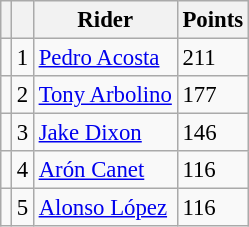<table class="wikitable" style="font-size: 95%;">
<tr>
<th></th>
<th></th>
<th>Rider</th>
<th>Points</th>
</tr>
<tr>
<td></td>
<td align=center>1</td>
<td> <a href='#'>Pedro Acosta</a></td>
<td align=left>211</td>
</tr>
<tr>
<td></td>
<td align=center>2</td>
<td> <a href='#'>Tony Arbolino</a></td>
<td align=left>177</td>
</tr>
<tr>
<td></td>
<td align=center>3</td>
<td> <a href='#'>Jake Dixon</a></td>
<td align=left>146</td>
</tr>
<tr>
<td></td>
<td align=center>4</td>
<td> <a href='#'>Arón Canet</a></td>
<td align=left>116</td>
</tr>
<tr>
<td></td>
<td align=center>5</td>
<td> <a href='#'>Alonso López</a></td>
<td align=left>116</td>
</tr>
</table>
